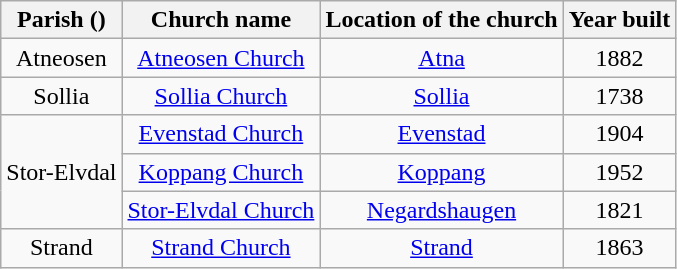<table class="wikitable" style="text-align:center">
<tr>
<th>Parish ()</th>
<th>Church name</th>
<th>Location of the church</th>
<th>Year built</th>
</tr>
<tr>
<td rowspan="1">Atneosen</td>
<td><a href='#'>Atneosen Church</a></td>
<td><a href='#'>Atna</a></td>
<td>1882</td>
</tr>
<tr>
<td rowspan="1">Sollia</td>
<td><a href='#'>Sollia Church</a></td>
<td><a href='#'>Sollia</a></td>
<td>1738</td>
</tr>
<tr>
<td rowspan="3">Stor-Elvdal</td>
<td><a href='#'>Evenstad Church</a></td>
<td><a href='#'>Evenstad</a></td>
<td>1904</td>
</tr>
<tr>
<td><a href='#'>Koppang Church</a></td>
<td><a href='#'>Koppang</a></td>
<td>1952</td>
</tr>
<tr>
<td><a href='#'>Stor-Elvdal Church</a></td>
<td><a href='#'>Negardshaugen</a></td>
<td>1821</td>
</tr>
<tr>
<td rowspan="1">Strand</td>
<td><a href='#'>Strand Church</a></td>
<td><a href='#'>Strand</a></td>
<td>1863</td>
</tr>
</table>
